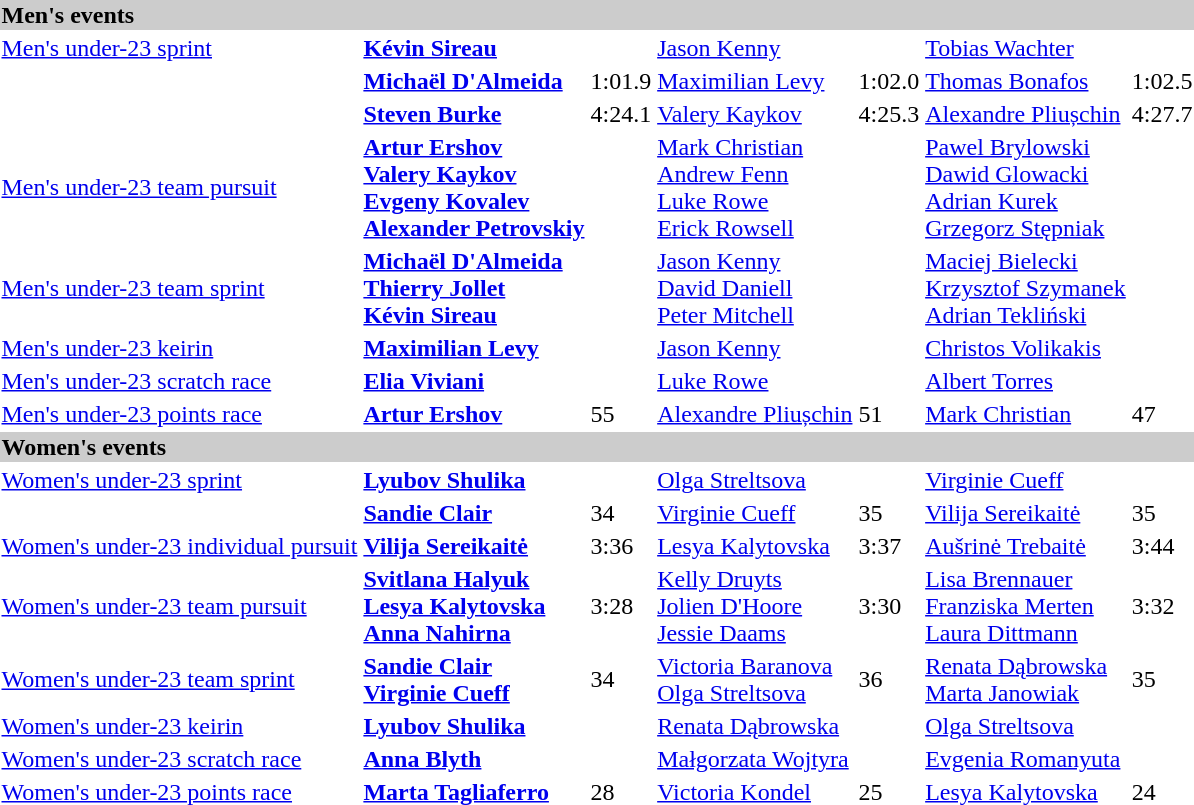<table>
<tr bgcolor="#cccccc">
<td colspan=7><strong>Men's events</strong></td>
</tr>
<tr>
<td><a href='#'>Men's under-23 sprint</a></td>
<td><strong><a href='#'>Kévin Sireau</a></strong><br><small></small></td>
<td></td>
<td><a href='#'>Jason Kenny</a><br><small></small></td>
<td></td>
<td><a href='#'>Tobias Wachter</a><br><small></small></td>
<td></td>
</tr>
<tr>
<td></td>
<td><strong><a href='#'>Michaël D'Almeida</a></strong><br><small></small></td>
<td>1:01.9</td>
<td><a href='#'>Maximilian Levy</a><br><small></small></td>
<td>1:02.0</td>
<td><a href='#'>Thomas Bonafos</a><br><small></small></td>
<td>1:02.5</td>
</tr>
<tr>
<td></td>
<td><strong><a href='#'>Steven Burke</a></strong><br><small></small></td>
<td>4:24.1</td>
<td><a href='#'>Valery Kaykov</a><br><small></small></td>
<td>4:25.3</td>
<td><a href='#'>Alexandre Pliușchin</a> <br><small></small></td>
<td>4:27.7</td>
</tr>
<tr>
<td><a href='#'>Men's under-23 team pursuit</a></td>
<td><strong><a href='#'>Artur Ershov</a><br><a href='#'>Valery Kaykov</a><br><a href='#'>Evgeny Kovalev</a><br><a href='#'>Alexander Petrovskiy</a></strong><br><small></small></td>
<td></td>
<td><a href='#'>Mark Christian</a><br><a href='#'>Andrew Fenn</a><br><a href='#'>Luke Rowe</a><br><a href='#'>Erick Rowsell</a><br><small></small></td>
<td></td>
<td><a href='#'>Pawel Brylowski</a><br><a href='#'>Dawid Glowacki</a><br><a href='#'>Adrian Kurek</a><br><a href='#'>Grzegorz Stępniak</a><br><small></small></td>
<td></td>
</tr>
<tr>
<td><a href='#'>Men's under-23 team sprint</a></td>
<td><strong><a href='#'>Michaël D'Almeida</a><br><a href='#'>Thierry Jollet</a><br><a href='#'>Kévin Sireau</a></strong><br><small></small></td>
<td></td>
<td><a href='#'>Jason Kenny</a><br><a href='#'>David Daniell</a><br><a href='#'>Peter Mitchell</a><br><small></small></td>
<td></td>
<td><a href='#'>Maciej Bielecki</a><br><a href='#'>Krzysztof Szymanek</a><br><a href='#'>Adrian Tekliński</a><br><small></small></td>
<td></td>
</tr>
<tr>
<td><a href='#'>Men's under-23 keirin</a></td>
<td><strong><a href='#'>Maximilian Levy</a></strong><br><small></small></td>
<td></td>
<td><a href='#'>Jason Kenny</a><br><small></small></td>
<td></td>
<td><a href='#'>Christos Volikakis</a><br><small></small></td>
<td></td>
</tr>
<tr>
<td><a href='#'>Men's under-23 scratch race</a></td>
<td><strong><a href='#'>Elia Viviani</a></strong><br><small></small></td>
<td></td>
<td><a href='#'>Luke Rowe</a><br><small></small></td>
<td></td>
<td><a href='#'>Albert Torres</a><br><small></small></td>
<td></td>
</tr>
<tr>
<td><a href='#'>Men's under-23 points race</a></td>
<td><strong><a href='#'>Artur Ershov</a></strong><br><small></small></td>
<td>55</td>
<td><a href='#'>Alexandre Pliușchin</a><br><small></small></td>
<td>51</td>
<td><a href='#'>Mark Christian</a><br><small></small></td>
<td>47</td>
</tr>
<tr bgcolor="#cccccc">
<td colspan=7><strong>Women's events</strong></td>
</tr>
<tr>
<td><a href='#'>Women's under-23 sprint</a></td>
<td><strong><a href='#'>Lyubov Shulika</a></strong><br><small></small></td>
<td></td>
<td><a href='#'>Olga Streltsova</a><br><small></small></td>
<td></td>
<td><a href='#'>Virginie Cueff</a><br><small></small></td>
<td></td>
</tr>
<tr>
<td></td>
<td><strong><a href='#'>Sandie Clair</a></strong><br><small></small></td>
<td>34</td>
<td><a href='#'>Virginie Cueff</a><br><small></small></td>
<td>35</td>
<td><a href='#'>Vilija Sereikaitė</a><br><small></small></td>
<td>35</td>
</tr>
<tr>
<td><a href='#'>Women's under-23 individual pursuit</a></td>
<td><strong><a href='#'>Vilija Sereikaitė</a></strong><br><small></small></td>
<td>3:36</td>
<td><a href='#'>Lesya Kalytovska</a><br><small></small></td>
<td>3:37</td>
<td><a href='#'>Aušrinė Trebaitė</a><br><small></small></td>
<td>3:44</td>
</tr>
<tr>
<td><a href='#'>Women's under-23 team pursuit</a></td>
<td><strong><a href='#'>Svitlana Halyuk</a><br><a href='#'>Lesya Kalytovska</a><br><a href='#'>Anna Nahirna</a></strong><br><small></small></td>
<td>3:28</td>
<td><a href='#'>Kelly Druyts</a><br><a href='#'>Jolien D'Hoore</a><br><a href='#'>Jessie Daams</a><br><small></small></td>
<td>3:30</td>
<td><a href='#'>Lisa Brennauer</a><br><a href='#'>Franziska Merten</a><br><a href='#'>Laura Dittmann</a><br><small></small></td>
<td>3:32</td>
</tr>
<tr>
<td><a href='#'>Women's under-23 team sprint</a></td>
<td><strong><a href='#'>Sandie Clair</a><br><a href='#'>Virginie Cueff</a></strong><br><small></small></td>
<td>34</td>
<td><a href='#'>Victoria Baranova</a><br><a href='#'>Olga Streltsova</a><br><small></small></td>
<td>36</td>
<td><a href='#'>Renata Dąbrowska</a><br><a href='#'>Marta Janowiak</a><br><small></small></td>
<td>35</td>
</tr>
<tr>
<td><a href='#'>Women's under-23 keirin</a></td>
<td><strong><a href='#'>Lyubov Shulika</a></strong><br><small></small></td>
<td></td>
<td><a href='#'>Renata Dąbrowska</a><br><small></small></td>
<td></td>
<td><a href='#'>Olga Streltsova</a><br><small></small></td>
<td></td>
</tr>
<tr>
<td><a href='#'>Women's under-23 scratch race</a><br></td>
<td><strong><a href='#'>Anna Blyth</a></strong><br><small></small></td>
<td></td>
<td><a href='#'>Małgorzata Wojtyra</a><br><small></small></td>
<td></td>
<td><a href='#'>Evgenia Romanyuta</a><br><small></small></td>
<td></td>
</tr>
<tr>
<td><a href='#'>Women's under-23 points race</a><br></td>
<td><strong><a href='#'>Marta Tagliaferro</a></strong><br><small></small></td>
<td>28</td>
<td><a href='#'>Victoria Kondel</a><br><small></small></td>
<td>25</td>
<td><a href='#'>Lesya Kalytovska</a><br><small></small></td>
<td>24</td>
</tr>
</table>
